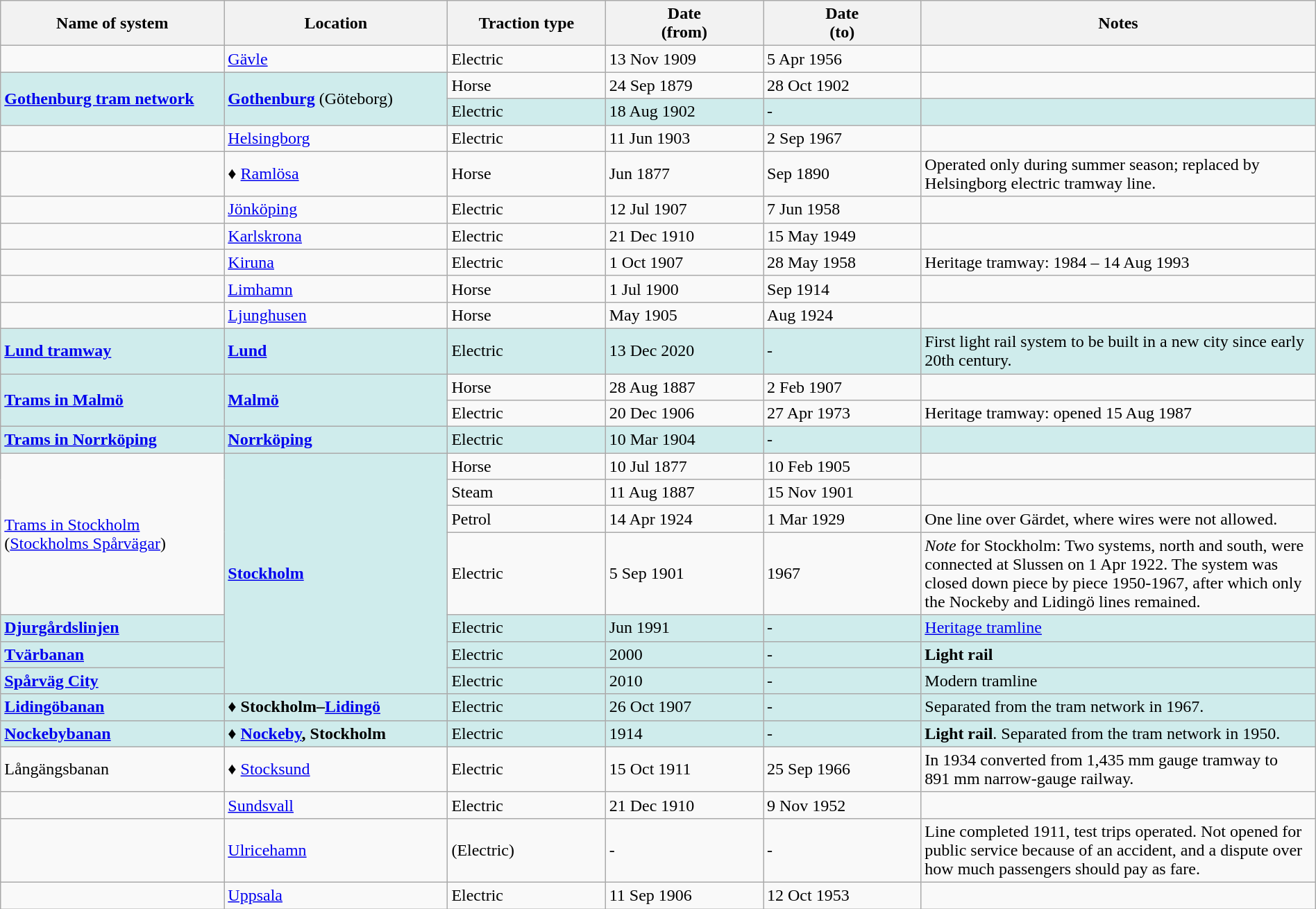<table class="wikitable sortable" width=100%>
<tr>
<th width=17%>Name of system</th>
<th width=17%>Location</th>
<th width=12%>Traction type</th>
<th width=12%>Date<br>(from)</th>
<th width=12%>Date<br>(to)</th>
<th class="unsortable" width=30%>Notes</th>
</tr>
<tr>
<td> </td>
<td><a href='#'>Gävle</a></td>
<td>Electric</td>
<td>13 Nov 1909</td>
<td>5 Apr 1956</td>
<td></td>
</tr>
<tr>
<td style="background:#CFECEC" rowspan="2"><strong><a href='#'>Gothenburg tram network</a></strong></td>
<td style="background:#CFECEC" rowspan="2"><strong><a href='#'>Gothenburg</a></strong> (Göteborg)</td>
<td>Horse</td>
<td>24 Sep 1879</td>
<td>28 Oct 1902</td>
<td></td>
</tr>
<tr style="background:#CFECEC">
<td>Electric</td>
<td>18 Aug 1902</td>
<td>-</td>
<td></td>
</tr>
<tr>
<td> </td>
<td><a href='#'>Helsingborg</a></td>
<td>Electric</td>
<td>11 Jun 1903</td>
<td>2 Sep 1967</td>
<td></td>
</tr>
<tr>
<td> </td>
<td>♦ <a href='#'>Ramlösa</a></td>
<td>Horse</td>
<td>Jun 1877</td>
<td>Sep 1890</td>
<td>Operated only during summer season; replaced by Helsingborg electric tramway line.</td>
</tr>
<tr>
<td> </td>
<td><a href='#'>Jönköping</a></td>
<td>Electric</td>
<td>12 Jul 1907</td>
<td>7 Jun 1958</td>
<td></td>
</tr>
<tr>
<td> </td>
<td><a href='#'>Karlskrona</a></td>
<td>Electric</td>
<td>21 Dec 1910</td>
<td>15 May 1949</td>
<td></td>
</tr>
<tr>
<td> </td>
<td><a href='#'>Kiruna</a></td>
<td>Electric</td>
<td>1 Oct 1907</td>
<td>28 May 1958</td>
<td>Heritage tramway: 1984 – 14 Aug 1993</td>
</tr>
<tr>
<td> </td>
<td><a href='#'>Limhamn</a></td>
<td>Horse</td>
<td>1 Jul 1900</td>
<td>Sep 1914</td>
<td></td>
</tr>
<tr>
<td> </td>
<td><a href='#'>Ljunghusen</a></td>
<td>Horse</td>
<td>May 1905</td>
<td>Aug 1924</td>
<td></td>
</tr>
<tr style="background:#CFECEC">
<td><strong><a href='#'>Lund tramway</a></strong></td>
<td><strong><a href='#'>Lund</a></strong></td>
<td>Electric</td>
<td>13 Dec 2020</td>
<td>-</td>
<td> First light rail system to be built in a new city since early 20th century.</td>
</tr>
<tr>
<td style="background:#CFECEC" rowspan="2"><strong><a href='#'>Trams in Malmö</a></strong></td>
<td style="background:#CFECEC" rowspan="2"><strong><a href='#'>Malmö</a></strong></td>
<td>Horse</td>
<td>28 Aug 1887</td>
<td>2 Feb 1907</td>
<td></td>
</tr>
<tr>
<td>Electric</td>
<td>20 Dec 1906</td>
<td>27 Apr 1973</td>
<td>Heritage tramway: opened 15 Aug 1987</td>
</tr>
<tr style="background:#CFECEC">
<td><strong><a href='#'>Trams in Norrköping</a></strong></td>
<td><strong><a href='#'>Norrköping</a></strong></td>
<td>Electric</td>
<td>10 Mar 1904</td>
<td>-</td>
<td></td>
</tr>
<tr>
<td rowspan="4"><a href='#'>Trams in Stockholm</a><br>(<a href='#'>Stockholms Spårvägar</a>)</td>
<td style="background:#CFECEC" rowspan=7><strong><a href='#'>Stockholm</a></strong></td>
<td>Horse</td>
<td>10 Jul 1877</td>
<td>10 Feb 1905</td>
<td></td>
</tr>
<tr>
<td>Steam</td>
<td>11 Aug 1887</td>
<td>15 Nov 1901</td>
<td></td>
</tr>
<tr>
<td>Petrol</td>
<td>14 Apr 1924</td>
<td>1 Mar 1929</td>
<td>One line over Gärdet, where wires were not allowed.</td>
</tr>
<tr>
<td>Electric</td>
<td>5 Sep 1901</td>
<td>1967</td>
<td> <em>Note</em> for Stockholm: Two systems, north and south, were connected at Slussen on 1 Apr 1922. The system was closed down piece by piece 1950-1967, after which only the Nockeby and Lidingö lines remained.</td>
</tr>
<tr style="background:#CFECEC">
<td><strong><a href='#'>Djurgårdslinjen</a></strong></td>
<td>Electric</td>
<td>Jun 1991</td>
<td>-</td>
<td><a href='#'>Heritage tramline</a></td>
</tr>
<tr style="background:#CFECEC">
<td><strong><a href='#'>Tvärbanan</a></strong></td>
<td>Electric</td>
<td>2000</td>
<td>-</td>
<td><strong>Light rail</strong></td>
</tr>
<tr style="background:#CFECEC">
<td><strong><a href='#'>Spårväg City</a></strong></td>
<td>Electric</td>
<td>2010</td>
<td>-</td>
<td>Modern tramline</td>
</tr>
<tr style="background:#CFECEC">
<td><strong><a href='#'>Lidingöbanan</a></strong></td>
<td>♦ <strong>Stockholm–<a href='#'>Lidingö</a></strong></td>
<td>Electric</td>
<td>26 Oct 1907</td>
<td>-</td>
<td>Separated from the tram network in 1967.</td>
</tr>
<tr style="background:#CFECEC">
<td><strong><a href='#'>Nockebybanan</a></strong></td>
<td>♦ <strong><a href='#'>Nockeby</a>, Stockholm</strong></td>
<td>Electric</td>
<td>1914</td>
<td>-</td>
<td><strong>Light rail</strong>. Separated from the tram network in 1950.</td>
</tr>
<tr>
<td>Långängsbanan</td>
<td>♦ <a href='#'>Stocksund</a></td>
<td>Electric</td>
<td>15 Oct 1911</td>
<td>25 Sep 1966</td>
<td>In 1934 converted from 1,435 mm gauge tramway to 891 mm narrow-gauge railway.</td>
</tr>
<tr>
<td> </td>
<td><a href='#'>Sundsvall</a></td>
<td>Electric</td>
<td>21 Dec 1910</td>
<td>9 Nov 1952</td>
<td></td>
</tr>
<tr>
<td> </td>
<td><a href='#'>Ulricehamn</a></td>
<td>(Electric)</td>
<td>-</td>
<td>-</td>
<td>Line completed 1911, test trips operated. Not opened for public service because of an accident, and a dispute over how much passengers should pay as fare.</td>
</tr>
<tr>
<td> </td>
<td><a href='#'>Uppsala</a></td>
<td>Electric</td>
<td>11 Sep 1906</td>
<td>12 Oct 1953</td>
<td></td>
</tr>
</table>
